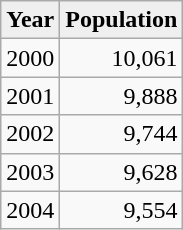<table class="wikitable">
<tr>
<th style="background:#efefef;">Year</th>
<th style="background:#efefef;">Population</th>
</tr>
<tr>
<td>2000</td>
<td align="right">10,061</td>
</tr>
<tr>
<td>2001</td>
<td align="right">9,888</td>
</tr>
<tr>
<td>2002</td>
<td align="right">9,744</td>
</tr>
<tr>
<td>2003</td>
<td align="right">9,628</td>
</tr>
<tr>
<td>2004</td>
<td align="right">9,554</td>
</tr>
</table>
